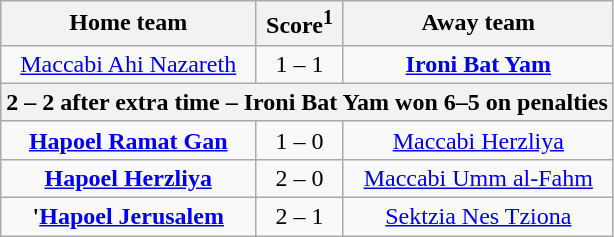<table class="wikitable" style="text-align: center">
<tr>
<th>Home team</th>
<th>Score<sup>1</sup></th>
<th>Away team</th>
</tr>
<tr>
<td><a href='#'>Maccabi Ahi Nazareth</a></td>
<td>1 – 1</td>
<td><strong><a href='#'>Ironi Bat Yam</a></strong></td>
</tr>
<tr>
<th colspan="3">2 – 2 after extra time – Ironi Bat Yam won 6–5 on penalties</th>
</tr>
<tr>
<td><strong><a href='#'>Hapoel Ramat Gan</a></strong></td>
<td>1 – 0</td>
<td><a href='#'>Maccabi Herzliya</a></td>
</tr>
<tr>
<td><strong><a href='#'>Hapoel Herzliya</a></strong></td>
<td>2 – 0</td>
<td><a href='#'>Maccabi Umm al-Fahm</a></td>
</tr>
<tr>
<td><strong>'<a href='#'>Hapoel Jerusalem</a></strong></td>
<td>2 – 1</td>
<td><a href='#'>Sektzia Nes Tziona</a></td>
</tr>
</table>
